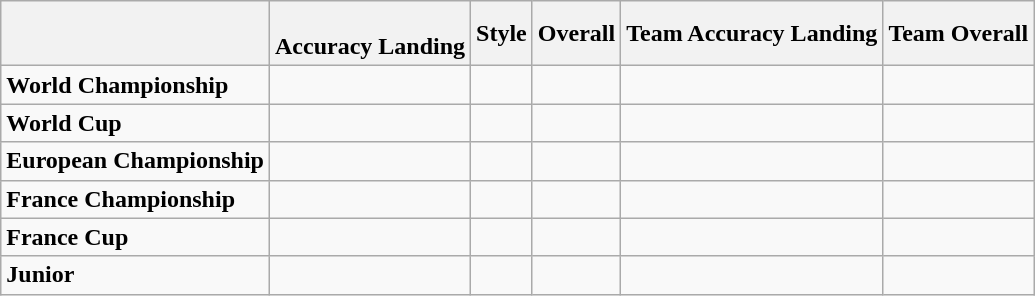<table class="wikitable">
<tr>
<th></th>
<th><br>Accuracy Landing</th>
<th>Style</th>
<th>Overall</th>
<th>Team Accuracy Landing</th>
<th>Team Overall</th>
</tr>
<tr>
<td><strong>World Championship</strong></td>
<td>  </td>
<td></td>
<td> </td>
<td>  </td>
<td>   </td>
</tr>
<tr>
<td><strong>World Cup</strong></td>
<td>   </td>
<td></td>
<td></td>
<td>        </td>
<td></td>
</tr>
<tr>
<td><strong>European Championship</strong></td>
<td></td>
<td></td>
<td></td>
<td></td>
<td></td>
</tr>
<tr>
<td><strong>France Championship</strong></td>
<td> </td>
<td></td>
<td></td>
<td></td>
<td></td>
</tr>
<tr>
<td><strong>France Cup</strong></td>
<td></td>
<td></td>
<td></td>
<td></td>
<td></td>
</tr>
<tr>
<td><strong>Junior</strong></td>
<td></td>
<td></td>
<td></td>
<td></td>
<td></td>
</tr>
</table>
